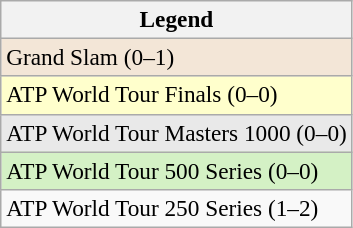<table class=wikitable style=font-size:97%>
<tr>
<th>Legend</th>
</tr>
<tr bgcolor=#f3e6d7>
<td>Grand Slam (0–1)</td>
</tr>
<tr bgcolor=ffffcc>
<td>ATP World Tour Finals (0–0)</td>
</tr>
<tr bgcolor=#e9e9e9>
<td>ATP World Tour Masters 1000 (0–0)</td>
</tr>
<tr bgcolor=#d4f1c5>
<td>ATP World Tour 500 Series (0–0)</td>
</tr>
<tr>
<td>ATP World Tour 250 Series (1–2)</td>
</tr>
</table>
